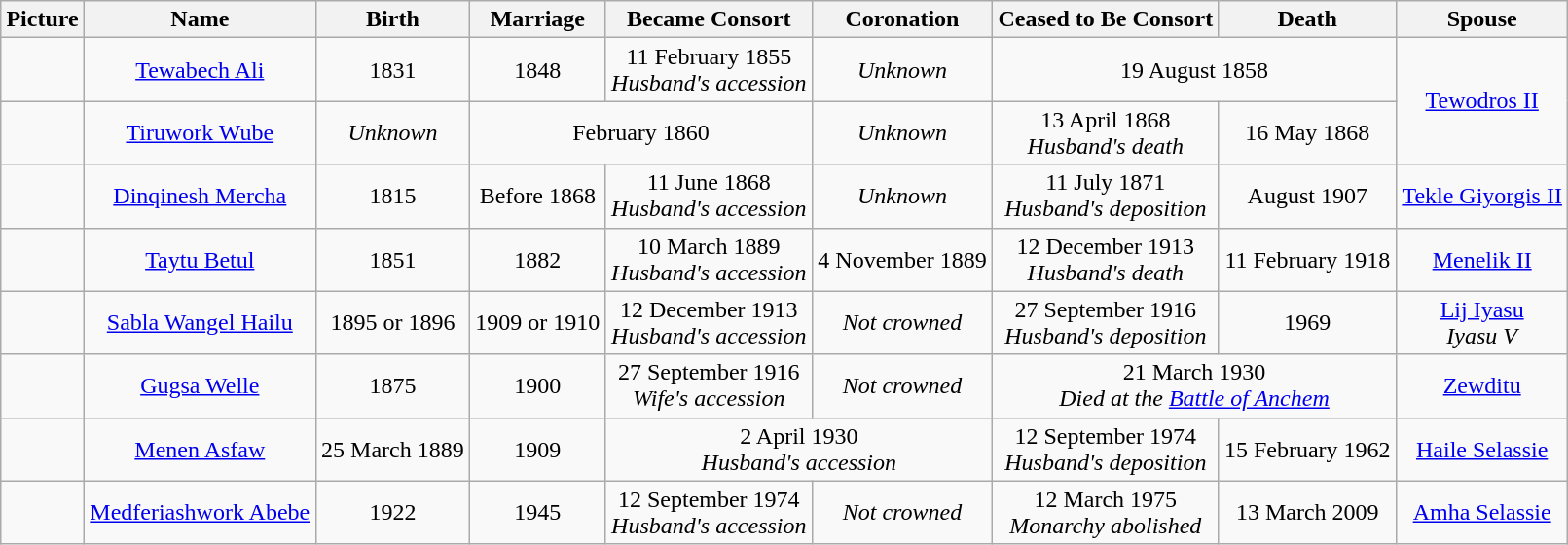<table width=85% class="wikitable" style="text-align:center;">
<tr>
<th>Picture</th>
<th>Name</th>
<th>Birth</th>
<th>Marriage</th>
<th>Became Consort</th>
<th>Coronation</th>
<th>Ceased to Be Consort</th>
<th>Death</th>
<th>Spouse</th>
</tr>
<tr>
<td></td>
<td><a href='#'>Tewabech Ali</a></td>
<td>1831</td>
<td>1848</td>
<td>11 February 1855<br><em>Husband's accession</em></td>
<td><em>Unknown</em></td>
<td colspan=2>19 August 1858</td>
<td rowspan=2><a href='#'>Tewodros II</a></td>
</tr>
<tr>
<td></td>
<td><a href='#'>Tiruwork Wube</a></td>
<td><em>Unknown</em></td>
<td colspan=2>February 1860</td>
<td><em>Unknown</em></td>
<td>13 April 1868<br><em>Husband's death</em></td>
<td>16 May 1868</td>
</tr>
<tr>
<td></td>
<td><a href='#'>Dinqinesh Mercha</a></td>
<td>1815</td>
<td>Before 1868</td>
<td>11 June 1868<br><em>Husband's accession</em></td>
<td><em>Unknown</em></td>
<td>11 July 1871<br><em>Husband's deposition</em></td>
<td>August 1907</td>
<td><a href='#'>Tekle Giyorgis II</a></td>
</tr>
<tr>
<td></td>
<td><a href='#'>Taytu Betul</a></td>
<td>1851</td>
<td>1882</td>
<td>10 March 1889<br><em>Husband's accession</em></td>
<td>4 November 1889</td>
<td>12 December 1913<br><em>Husband's death</em></td>
<td>11 February 1918</td>
<td><a href='#'>Menelik II</a></td>
</tr>
<tr>
<td></td>
<td><a href='#'>Sabla Wangel Hailu</a></td>
<td>1895 or 1896</td>
<td>1909 or 1910</td>
<td>12 December 1913<br><em>Husband's accession</em></td>
<td><em>Not crowned</em></td>
<td>27 September 1916<br><em>Husband's deposition</em></td>
<td>1969</td>
<td><a href='#'>Lij Iyasu</a><br><em>Iyasu V</em></td>
</tr>
<tr>
<td></td>
<td><a href='#'>Gugsa Welle</a></td>
<td>1875</td>
<td>1900</td>
<td>27 September 1916<br><em>Wife's accession</em></td>
<td><em>Not crowned</em></td>
<td colspan=2>21 March 1930<br><em>Died at the <a href='#'>Battle of Anchem</a></em></td>
<td><a href='#'>Zewditu</a></td>
</tr>
<tr>
<td></td>
<td><a href='#'>Menen Asfaw</a></td>
<td>25 March 1889</td>
<td>1909</td>
<td colspan=2>2 April 1930<br><em>Husband's accession</em></td>
<td>12 September 1974<br><em>Husband's deposition</em></td>
<td>15 February 1962</td>
<td><a href='#'>Haile Selassie</a></td>
</tr>
<tr>
<td></td>
<td><a href='#'>Medferiashwork Abebe</a></td>
<td>1922</td>
<td>1945</td>
<td>12 September 1974<br><em>Husband's accession</em></td>
<td><em>Not crowned</em></td>
<td>12 March 1975<br><em>Monarchy abolished</em></td>
<td>13 March 2009</td>
<td><a href='#'>Amha Selassie</a></td>
</tr>
</table>
